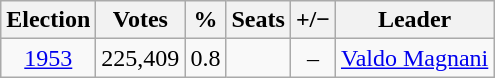<table class=wikitable style=text-align:center>
<tr>
<th>Election</th>
<th>Votes</th>
<th>%</th>
<th>Seats</th>
<th>+/−</th>
<th>Leader</th>
</tr>
<tr>
<td><a href='#'>1953</a></td>
<td>225,409</td>
<td>0.8</td>
<td></td>
<td>–</td>
<td><a href='#'>Valdo Magnani</a></td>
</tr>
</table>
